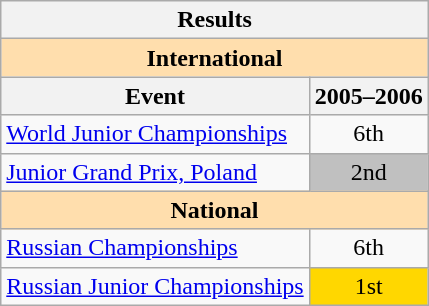<table class="wikitable" style="text-align:center">
<tr>
<th colspan=2 align=center><strong>Results</strong></th>
</tr>
<tr>
<th style="background-color: #ffdead; " colspan=2 align=center><strong>International</strong></th>
</tr>
<tr>
<th>Event</th>
<th>2005–2006</th>
</tr>
<tr>
<td align=left><a href='#'>World Junior Championships</a></td>
<td>6th</td>
</tr>
<tr>
<td align=left><a href='#'>Junior Grand Prix, Poland</a></td>
<td bgcolor=silver>2nd</td>
</tr>
<tr>
<th style="background-color: #ffdead; " colspan=2 align=center><strong>National</strong></th>
</tr>
<tr>
<td align=left><a href='#'>Russian Championships</a></td>
<td>6th</td>
</tr>
<tr>
<td align=left><a href='#'>Russian Junior Championships</a></td>
<td bgcolor=gold>1st</td>
</tr>
</table>
